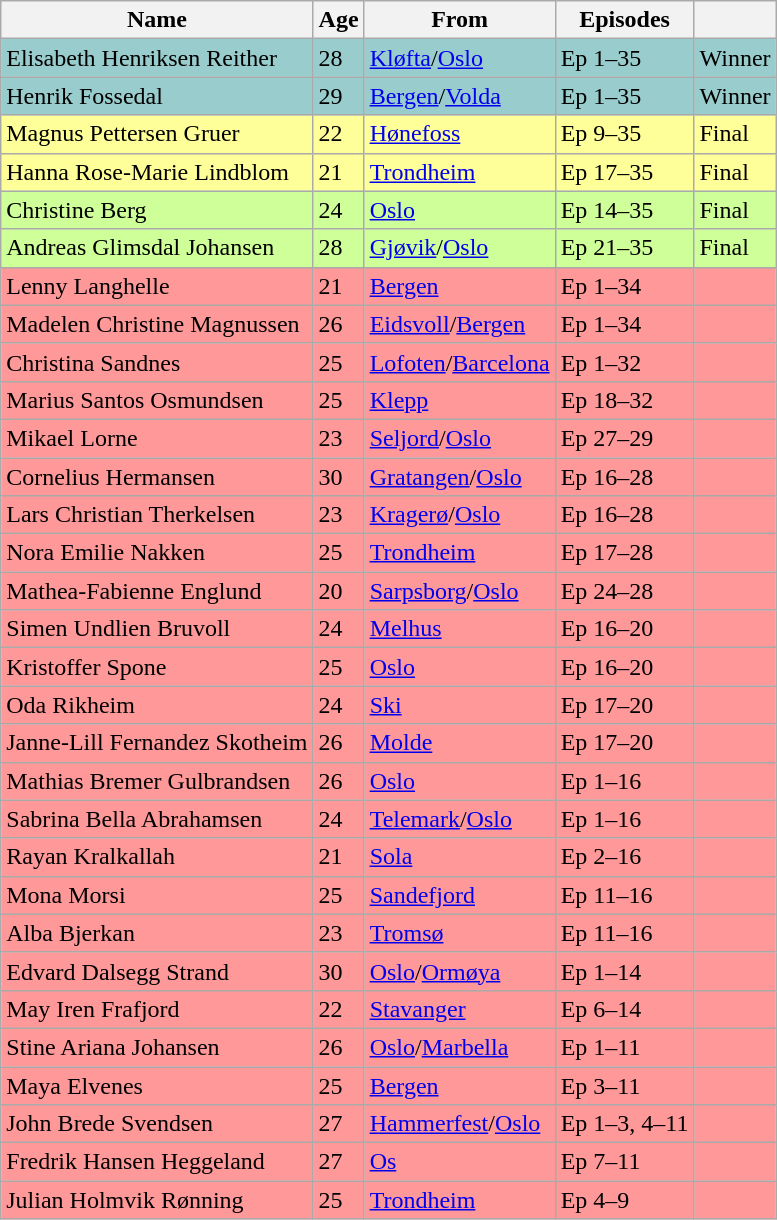<table class="wikitable">
<tr>
<th>Name</th>
<th>Age</th>
<th>From</th>
<th>Episodes</th>
<th></th>
</tr>
<tr>
<td style="background:#99CCCC;">Elisabeth Henriksen Reither</td>
<td style="background:#99CCCC;">28</td>
<td style="background:#99CCCC;"><a href='#'>Kløfta</a>/<a href='#'>Oslo</a></td>
<td style="background:#99CCCC;">Ep 1–35</td>
<td style="background:#99CCCC;">Winner</td>
</tr>
<tr>
<td style="background:#99CCCC;">Henrik Fossedal</td>
<td style="background:#99CCCC;">29</td>
<td style="background:#99CCCC;"><a href='#'>Bergen</a>/<a href='#'>Volda</a></td>
<td style="background:#99CCCC;">Ep 1–35</td>
<td style="background:#99CCCC;">Winner</td>
</tr>
<tr>
<td style="background:#FFFF99;">Magnus Pettersen Gruer</td>
<td style="background:#FFFF99;">22</td>
<td style="background:#FFFF99;"><a href='#'>Hønefoss</a></td>
<td style="background:#FFFF99;">Ep 9–35</td>
<td style="background:#FFFF99;">Final</td>
</tr>
<tr>
<td style="background:#FFFF99;">Hanna Rose-Marie Lindblom</td>
<td style="background:#FFFF99;">21</td>
<td style="background:#FFFF99;"><a href='#'>Trondheim</a></td>
<td style="background:#FFFF99;">Ep 17–35</td>
<td style="background:#FFFF99;">Final</td>
</tr>
<tr>
<td style="background:#CFFF99;">Christine Berg</td>
<td style="background:#CFFF99;">24</td>
<td style="background:#CFFF99;"><a href='#'>Oslo</a></td>
<td style="background:#CFFF99;">Ep 14–35</td>
<td style="background:#CFFF99;">Final</td>
</tr>
<tr>
<td style="background:#CFFF99;">Andreas Glimsdal Johansen</td>
<td style="background:#CFFF99;">28</td>
<td style="background:#CFFF99;"><a href='#'>Gjøvik</a>/<a href='#'>Oslo</a></td>
<td style="background:#CFFF99;">Ep 21–35</td>
<td style="background:#CFFF99;">Final</td>
</tr>
<tr>
<td style="background:#FF9999;">Lenny Langhelle</td>
<td style="background:#FF9999;">21</td>
<td style="background:#FF9999;"><a href='#'>Bergen</a></td>
<td style="background:#FF9999;">Ep 1–34</td>
<td style="background:#FF9999;"></td>
</tr>
<tr>
<td style="background:#FF9999;">Madelen Christine Magnussen</td>
<td style="background:#FF9999;">26</td>
<td style="background:#FF9999;"><a href='#'>Eidsvoll</a>/<a href='#'>Bergen</a></td>
<td style="background:#FF9999;">Ep 1–34</td>
<td style="background:#FF9999;"></td>
</tr>
<tr>
<td style="background:#FF9999;">Christina Sandnes</td>
<td style="background:#FF9999;">25</td>
<td style="background:#FF9999;"><a href='#'>Lofoten</a>/<a href='#'>Barcelona</a></td>
<td style="background:#FF9999;">Ep 1–32</td>
<td style="background:#FF9999;"></td>
</tr>
<tr>
<td style="background:#FF9999;">Marius Santos Osmundsen</td>
<td style="background:#FF9999;">25</td>
<td style="background:#FF9999;"><a href='#'>Klepp</a></td>
<td style="background:#FF9999;">Ep 18–32</td>
<td style="background:#FF9999;"></td>
</tr>
<tr>
<td style="background:#FF9999;">Mikael Lorne</td>
<td style="background:#FF9999;">23</td>
<td style="background:#FF9999;"><a href='#'>Seljord</a>/<a href='#'>Oslo</a></td>
<td style="background:#FF9999;">Ep 27–29</td>
<td style="background:#FF9999;"></td>
</tr>
<tr>
<td style="background:#FF9999;">Cornelius Hermansen</td>
<td style="background:#FF9999;">30</td>
<td style="background:#FF9999;"><a href='#'>Gratangen</a>/<a href='#'>Oslo</a></td>
<td style="background:#FF9999;">Ep 16–28</td>
<td style="background:#FF9999;"></td>
</tr>
<tr>
<td style="background:#FF9999;">Lars Christian Therkelsen</td>
<td style="background:#FF9999;">23</td>
<td style="background:#FF9999;"><a href='#'>Kragerø</a>/<a href='#'>Oslo</a></td>
<td style="background:#FF9999;">Ep 16–28</td>
<td style="background:#FF9999;"></td>
</tr>
<tr>
<td style="background:#FF9999;">Nora Emilie Nakken</td>
<td style="background:#FF9999;">25</td>
<td style="background:#FF9999;"><a href='#'>Trondheim</a></td>
<td style="background:#FF9999;">Ep 17–28</td>
<td style="background:#FF9999;"></td>
</tr>
<tr>
<td style="background:#FF9999;">Mathea-Fabienne Englund</td>
<td style="background:#FF9999;">20</td>
<td style="background:#FF9999;"><a href='#'>Sarpsborg</a>/<a href='#'>Oslo</a></td>
<td style="background:#FF9999;">Ep 24–28</td>
<td style="background:#FF9999;"></td>
</tr>
<tr>
<td style="background:#FF9999;">Simen Undlien Bruvoll</td>
<td style="background:#FF9999;">24</td>
<td style="background:#FF9999;"><a href='#'>Melhus</a></td>
<td style="background:#FF9999;">Ep 16–20</td>
<td style="background:#FF9999;"></td>
</tr>
<tr>
<td style="background:#FF9999;">Kristoffer Spone</td>
<td style="background:#FF9999;">25</td>
<td style="background:#FF9999;"><a href='#'>Oslo</a></td>
<td style="background:#FF9999;">Ep 16–20</td>
<td style="background:#FF9999;"></td>
</tr>
<tr>
<td style="background:#FF9999;">Oda Rikheim</td>
<td style="background:#FF9999;">24</td>
<td style="background:#FF9999;"><a href='#'>Ski</a></td>
<td style="background:#FF9999;">Ep 17–20</td>
<td style="background:#FF9999;"></td>
</tr>
<tr>
<td style="background:#FF9999;">Janne-Lill Fernandez Skotheim</td>
<td style="background:#FF9999;">26</td>
<td style="background:#FF9999;"><a href='#'>Molde</a></td>
<td style="background:#FF9999;">Ep 17–20</td>
<td style="background:#FF9999;"></td>
</tr>
<tr>
<td style="background:#FF9999;">Mathias Bremer Gulbrandsen</td>
<td style="background:#FF9999;">26</td>
<td style="background:#FF9999;"><a href='#'>Oslo</a></td>
<td style="background:#FF9999;">Ep 1–16</td>
<td style="background:#FF9999;"></td>
</tr>
<tr>
<td style="background:#FF9999;">Sabrina Bella Abrahamsen</td>
<td style="background:#FF9999;">24</td>
<td style="background:#FF9999;"><a href='#'>Telemark</a>/<a href='#'>Oslo</a></td>
<td style="background:#FF9999;">Ep 1–16</td>
<td style="background:#FF9999;"></td>
</tr>
<tr>
<td style="background:#FF9999;">Rayan Kralkallah</td>
<td style="background:#FF9999;">21</td>
<td style="background:#FF9999;"><a href='#'>Sola</a></td>
<td style="background:#FF9999;">Ep 2–16</td>
<td style="background:#FF9999;"></td>
</tr>
<tr>
<td style="background:#FF9999;">Mona Morsi</td>
<td style="background:#FF9999;">25</td>
<td style="background:#FF9999;"><a href='#'>Sandefjord</a></td>
<td style="background:#FF9999;">Ep 11–16</td>
<td style="background:#FF9999;"></td>
</tr>
<tr>
<td style="background:#FF9999;">Alba Bjerkan</td>
<td style="background:#FF9999;">23</td>
<td style="background:#FF9999;"><a href='#'>Tromsø</a></td>
<td style="background:#FF9999;">Ep 11–16</td>
<td style="background:#FF9999;"></td>
</tr>
<tr>
<td style="background:#FF9999;">Edvard Dalsegg Strand</td>
<td style="background:#FF9999;">30</td>
<td style="background:#FF9999;"><a href='#'>Oslo</a>/<a href='#'>Ormøya</a></td>
<td style="background:#FF9999;">Ep 1–14</td>
<td style="background:#FF9999;"></td>
</tr>
<tr>
<td style="background:#FF9999;">May Iren Frafjord</td>
<td style="background:#FF9999;">22</td>
<td style="background:#FF9999;"><a href='#'>Stavanger</a></td>
<td style="background:#FF9999;">Ep 6–14</td>
<td style="background:#FF9999;"></td>
</tr>
<tr>
<td style="background:#FF9999;">Stine Ariana Johansen</td>
<td style="background:#FF9999;">26</td>
<td style="background:#FF9999;"><a href='#'>Oslo</a>/<a href='#'>Marbella</a></td>
<td style="background:#FF9999;">Ep 1–11</td>
<td style="background:#FF9999;"></td>
</tr>
<tr>
<td style="background:#FF9999;">Maya Elvenes</td>
<td style="background:#FF9999;">25</td>
<td style="background:#FF9999;"><a href='#'>Bergen</a></td>
<td style="background:#FF9999;">Ep 3–11</td>
<td style="background:#FF9999;"></td>
</tr>
<tr>
<td style="background:#FF9999;">John Brede Svendsen</td>
<td style="background:#FF9999;">27</td>
<td style="background:#FF9999;"><a href='#'>Hammerfest</a>/<a href='#'>Oslo</a></td>
<td style="background:#FF9999;">Ep 1–3, 4–11</td>
<td style="background:#FF9999;"></td>
</tr>
<tr>
<td style="background:#FF9999;">Fredrik Hansen Heggeland</td>
<td style="background:#FF9999;">27</td>
<td style="background:#FF9999;"><a href='#'>Os</a></td>
<td style="background:#FF9999;">Ep 7–11</td>
<td style="background:#FF9999;"></td>
</tr>
<tr>
<td style="background:#FF9999;">Julian Holmvik Rønning</td>
<td style="background:#FF9999;">25</td>
<td style="background:#FF9999;"><a href='#'>Trondheim</a></td>
<td style="background:#FF9999;">Ep 4–9</td>
<td style="background:#FF9999;"></td>
</tr>
</table>
